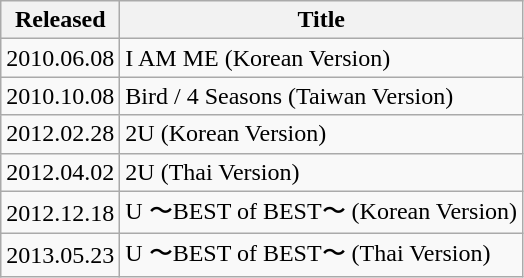<table class="wikitable">
<tr>
<th><strong>Released</strong></th>
<th><strong>Title</strong></th>
</tr>
<tr>
<td>2010.06.08</td>
<td>I AM ME (Korean Version)</td>
</tr>
<tr>
<td>2010.10.08</td>
<td>Bird / 4 Seasons (Taiwan Version)</td>
</tr>
<tr>
<td>2012.02.28</td>
<td>2U (Korean Version)</td>
</tr>
<tr>
<td>2012.04.02</td>
<td>2U (Thai Version)</td>
</tr>
<tr>
<td>2012.12.18</td>
<td>U 〜BEST of BEST〜 (Korean Version)</td>
</tr>
<tr>
<td>2013.05.23</td>
<td>U 〜BEST of BEST〜 (Thai Version)</td>
</tr>
</table>
